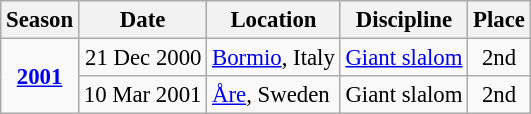<table class="wikitable" style="text-align:center; font-size:95%;">
<tr>
<th>Season</th>
<th>Date</th>
<th>Location</th>
<th>Discipline</th>
<th>Place</th>
</tr>
<tr>
<td rowspan=2><strong><a href='#'>2001</a></strong></td>
<td align=right>21 Dec 2000</td>
<td align=left> <a href='#'>Bormio</a>, Italy</td>
<td><a href='#'>Giant slalom</a></td>
<td>2nd</td>
</tr>
<tr>
<td align=right>10 Mar 2001</td>
<td align=left> <a href='#'>Åre</a>, Sweden</td>
<td>Giant slalom</td>
<td>2nd</td>
</tr>
</table>
